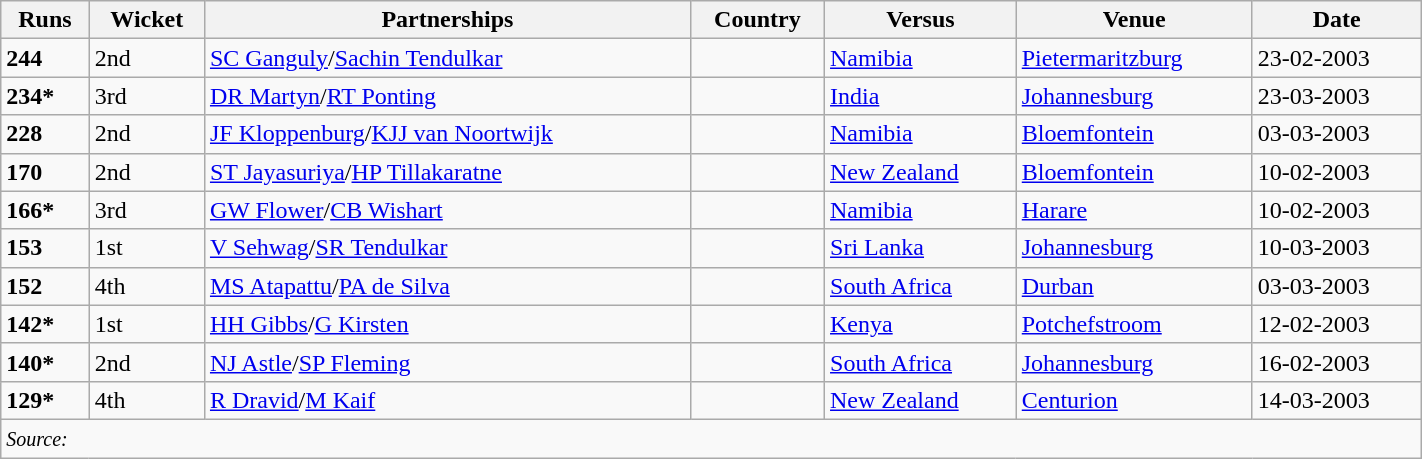<table class="wikitable" width="75%">
<tr>
<th>Runs</th>
<th>Wicket</th>
<th>Partnerships</th>
<th>Country</th>
<th>Versus</th>
<th>Venue</th>
<th>Date</th>
</tr>
<tr>
<td><strong>244</strong></td>
<td>2nd</td>
<td><a href='#'>SC Ganguly</a>/<a href='#'>Sachin Tendulkar</a></td>
<td></td>
<td><a href='#'>Namibia</a></td>
<td><a href='#'>Pietermaritzburg</a></td>
<td>23-02-2003</td>
</tr>
<tr>
<td><strong>234*</strong></td>
<td>3rd</td>
<td><a href='#'>DR Martyn</a>/<a href='#'>RT Ponting</a></td>
<td></td>
<td><a href='#'>India</a></td>
<td><a href='#'>Johannesburg</a></td>
<td>23-03-2003</td>
</tr>
<tr>
<td><strong>228</strong></td>
<td>2nd</td>
<td><a href='#'>JF Kloppenburg</a>/<a href='#'>KJJ van Noortwijk</a></td>
<td></td>
<td><a href='#'>Namibia</a></td>
<td><a href='#'>Bloemfontein</a></td>
<td>03-03-2003</td>
</tr>
<tr>
<td><strong>170</strong></td>
<td>2nd</td>
<td><a href='#'>ST Jayasuriya</a>/<a href='#'>HP Tillakaratne</a></td>
<td></td>
<td><a href='#'>New Zealand</a></td>
<td><a href='#'>Bloemfontein</a></td>
<td>10-02-2003</td>
</tr>
<tr>
<td><strong>166*</strong></td>
<td>3rd</td>
<td><a href='#'>GW Flower</a>/<a href='#'>CB Wishart</a></td>
<td></td>
<td><a href='#'>Namibia</a></td>
<td><a href='#'>Harare</a></td>
<td>10-02-2003</td>
</tr>
<tr>
<td><strong>153</strong></td>
<td>1st</td>
<td><a href='#'>V Sehwag</a>/<a href='#'>SR Tendulkar</a></td>
<td></td>
<td><a href='#'>Sri Lanka</a></td>
<td><a href='#'>Johannesburg</a></td>
<td>10-03-2003</td>
</tr>
<tr>
<td><strong>152</strong></td>
<td>4th</td>
<td><a href='#'>MS Atapattu</a>/<a href='#'>PA de Silva</a></td>
<td></td>
<td><a href='#'>South Africa</a></td>
<td><a href='#'>Durban</a></td>
<td>03-03-2003</td>
</tr>
<tr>
<td><strong>142*</strong></td>
<td>1st</td>
<td><a href='#'>HH Gibbs</a>/<a href='#'>G Kirsten</a></td>
<td></td>
<td><a href='#'>Kenya</a></td>
<td><a href='#'>Potchefstroom</a></td>
<td>12-02-2003</td>
</tr>
<tr>
<td><strong>140*</strong></td>
<td>2nd</td>
<td><a href='#'>NJ Astle</a>/<a href='#'>SP Fleming</a></td>
<td></td>
<td><a href='#'>South Africa</a></td>
<td><a href='#'>Johannesburg</a></td>
<td>16-02-2003</td>
</tr>
<tr>
<td><strong>129*</strong></td>
<td>4th</td>
<td><a href='#'>R Dravid</a>/<a href='#'>M Kaif</a></td>
<td></td>
<td><a href='#'>New Zealand</a></td>
<td><a href='#'>Centurion</a></td>
<td>14-03-2003</td>
</tr>
<tr>
<td colspan=7><small><em>Source: </em></small></td>
</tr>
</table>
